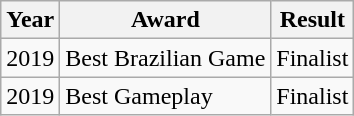<table class="wikitable">
<tr>
<th>Year</th>
<th>Award</th>
<th>Result</th>
</tr>
<tr>
<td>2019</td>
<td>Best Brazilian Game</td>
<td>Finalist</td>
</tr>
<tr>
<td>2019</td>
<td>Best Gameplay</td>
<td>Finalist</td>
</tr>
</table>
